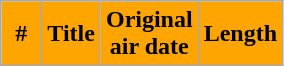<table class=wikitable style="background:#FFFFFF;">
<tr>
<th style="background:#FFA500; width:20px">#</th>
<th style="background:#FFA500;">Title</th>
<th style="background:#FFA500; width:20px">Original air date</th>
<th style="background:#FFA500; width:20px">Length<br>




</th>
</tr>
</table>
